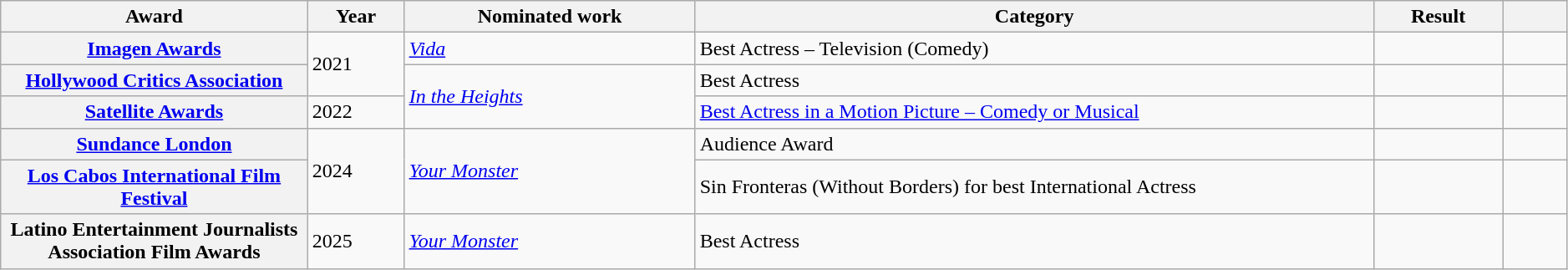<table class="wikitable sortable plainrowheaders" style="width:99%;">
<tr>
<th scope="col" style="width:19%;">Award</th>
<th scope="col" style="width:6%;">Year</th>
<th scope="col" style="width:18%;">Nominated work</th>
<th scope="col" style="width:42%;">Category</th>
<th scope="col" style="width:8%;">Result</th>
<th scope="col" style="width:4%;" class="unsortable"></th>
</tr>
<tr>
<th scope="row"><a href='#'>Imagen Awards</a></th>
<td rowspan="2">2021</td>
<td><a href='#'><em>Vida</em></a></td>
<td>Best Actress – Television (Comedy)</td>
<td></td>
<td style="text-align:center;"></td>
</tr>
<tr>
<th scope="row"><a href='#'>Hollywood Critics Association</a></th>
<td rowspan="2"><em><a href='#'>In the Heights</a></em></td>
<td>Best Actress</td>
<td></td>
<td style="text-align:center;"></td>
</tr>
<tr>
<th scope="row"><a href='#'>Satellite Awards</a></th>
<td>2022</td>
<td><a href='#'>Best Actress in a Motion Picture – Comedy or Musical</a></td>
<td></td>
<td style="text-align:center;"></td>
</tr>
<tr>
<th scope="row"><a href='#'>Sundance London</a></th>
<td rowspan="2">2024</td>
<td rowspan="2"><em><a href='#'>Your Monster</a></em></td>
<td>Audience Award</td>
<td></td>
<td style="text-align:center;"></td>
</tr>
<tr>
<th scope="row"><a href='#'>Los Cabos International Film Festival</a></th>
<td>Sin Fronteras (Without Borders) for best International Actress</td>
<td></td>
<td style="text-align:center;"></td>
</tr>
<tr>
<th scope="row">Latino Entertainment Journalists Association Film Awards</th>
<td>2025</td>
<td><em><a href='#'>Your Monster</a></em></td>
<td>Best Actress</td>
<td></td>
<td></td>
</tr>
</table>
